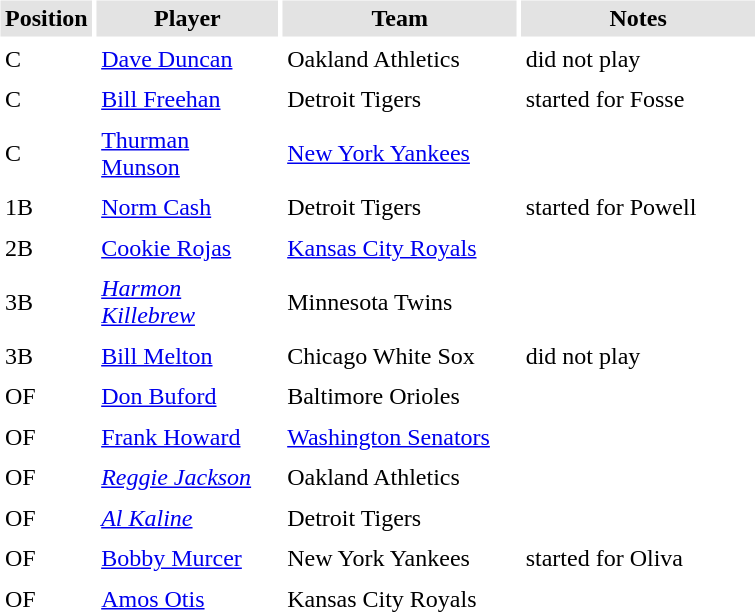<table border="0" cellspacing="3" cellpadding="3">
<tr style="background: #e3e3e3;">
<th width="50">Position</th>
<th width="115">Player</th>
<th width="150">Team</th>
<th width="150">Notes</th>
</tr>
<tr>
<td>C</td>
<td><a href='#'>Dave Duncan</a></td>
<td>Oakland Athletics</td>
<td>did not play</td>
</tr>
<tr>
<td>C</td>
<td><a href='#'>Bill Freehan</a></td>
<td>Detroit Tigers</td>
<td>started for Fosse</td>
</tr>
<tr>
<td>C</td>
<td><a href='#'>Thurman Munson</a></td>
<td><a href='#'>New York Yankees</a></td>
<td></td>
</tr>
<tr>
<td>1B</td>
<td><a href='#'>Norm Cash</a></td>
<td>Detroit Tigers</td>
<td>started for Powell</td>
</tr>
<tr>
<td>2B</td>
<td><a href='#'>Cookie Rojas</a></td>
<td><a href='#'>Kansas City Royals</a></td>
<td></td>
</tr>
<tr>
<td>3B</td>
<td><em><a href='#'>Harmon Killebrew</a></em></td>
<td>Minnesota Twins</td>
<td></td>
</tr>
<tr>
<td>3B</td>
<td><a href='#'>Bill Melton</a></td>
<td>Chicago White Sox</td>
<td>did not play</td>
</tr>
<tr>
<td>OF</td>
<td><a href='#'>Don Buford</a></td>
<td>Baltimore Orioles</td>
<td></td>
</tr>
<tr>
<td>OF</td>
<td><a href='#'>Frank Howard</a></td>
<td><a href='#'>Washington Senators</a></td>
<td></td>
</tr>
<tr>
<td>OF</td>
<td><em><a href='#'>Reggie Jackson</a></em></td>
<td>Oakland Athletics</td>
<td></td>
</tr>
<tr>
<td>OF</td>
<td><em><a href='#'>Al Kaline</a></em></td>
<td>Detroit Tigers</td>
<td></td>
</tr>
<tr>
<td>OF</td>
<td><a href='#'>Bobby Murcer</a></td>
<td>New York Yankees</td>
<td>started for Oliva</td>
</tr>
<tr>
<td>OF</td>
<td><a href='#'>Amos Otis</a></td>
<td>Kansas City Royals</td>
<td></td>
</tr>
</table>
